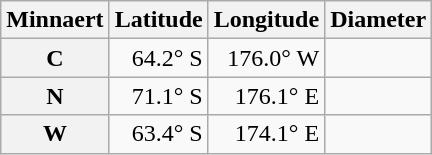<table class="wikitable" style="text-align: right;">
<tr>
<th scope="col">Minnaert</th>
<th scope="col">Latitude</th>
<th scope="col">Longitude</th>
<th scope="col">Diameter</th>
</tr>
<tr>
<th scope="row">C</th>
<td>64.2° S</td>
<td>176.0° W</td>
<td></td>
</tr>
<tr>
<th scope="row">N</th>
<td>71.1° S</td>
<td>176.1° E</td>
<td></td>
</tr>
<tr>
<th scope="row">W</th>
<td>63.4° S</td>
<td>174.1° E</td>
<td></td>
</tr>
</table>
